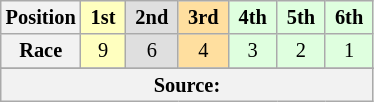<table class="wikitable" style="font-size: 85%; text-align:center">
<tr>
<th>Position</th>
<th style="background-color:#ffffbf"> 1st </th>
<th style="background-color:#dfdfdf"> 2nd </th>
<th style="background-color:#ffdf9f"> 3rd </th>
<th style="background-color:#dfffdf"> 4th </th>
<th style="background-color:#dfffdf"> 5th </th>
<th style="background-color:#dfffdf"> 6th </th>
</tr>
<tr>
<th>Race</th>
<td style="background-color:#ffffbf">9</td>
<td style="background-color:#dfdfdf">6</td>
<td style="background-color:#ffdf9f">4</td>
<td style="background-color:#dfffdf">3</td>
<td style="background-color:#dfffdf">2</td>
<td style="background-color:#dfffdf">1</td>
</tr>
<tr>
</tr>
<tr class="sortbottom">
<th colspan="7">Source:</th>
</tr>
</table>
